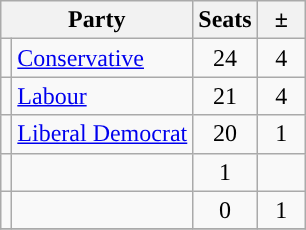<table class="sortable wikitable">
<tr>
<th colspan="2">Party</th>
<th>Seats</th>
<th>  ±  </th>
</tr>
<tr>
<td style="background-color: "></td>
<td><a href='#'>Conservative</a></td>
<td align="center">24</td>
<td align="center">4</td>
</tr>
<tr>
<td style="background-color: "></td>
<td><a href='#'>Labour</a></td>
<td align="center">21</td>
<td align="center">4</td>
</tr>
<tr>
<td style="background-color: "></td>
<td><a href='#'>Liberal Democrat</a></td>
<td align="center">20</td>
<td align="center">1</td>
</tr>
<tr>
<td style="background-color: "></td>
<td><a href='#'></a></td>
<td align="center">1</td>
<td align="center"></td>
</tr>
<tr>
<td style="background-color: "></td>
<td><a href='#'></a></td>
<td align="center">0</td>
<td align="center">1</td>
</tr>
<tr>
</tr>
</table>
